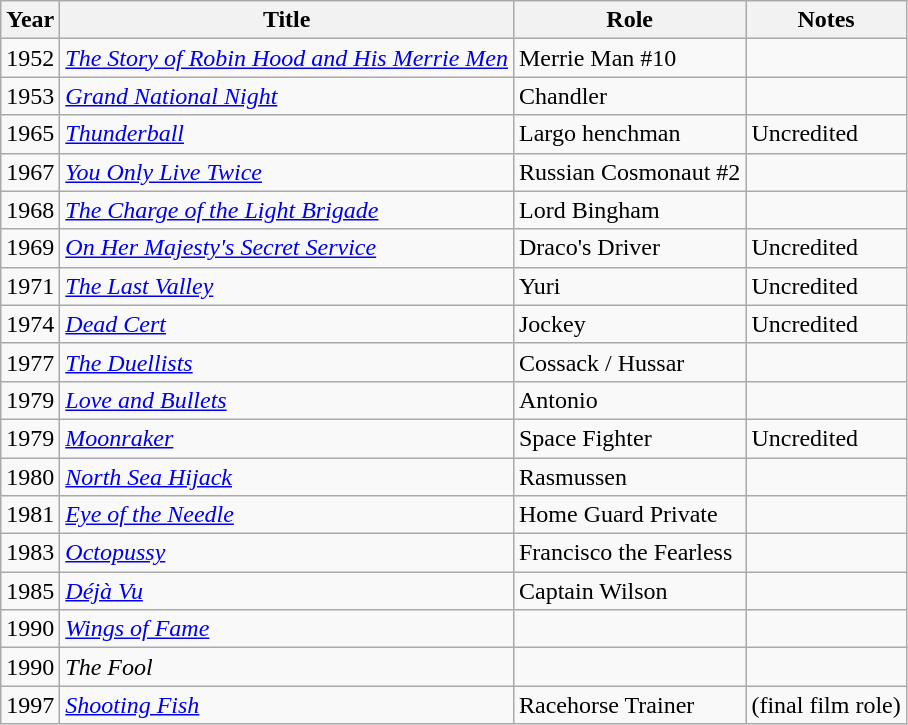<table class="wikitable">
<tr>
<th>Year</th>
<th>Title</th>
<th>Role</th>
<th>Notes</th>
</tr>
<tr>
<td>1952</td>
<td><em><a href='#'>The Story of Robin Hood and His Merrie Men</a></em></td>
<td>Merrie Man #10</td>
<td></td>
</tr>
<tr>
<td>1953</td>
<td><em><a href='#'>Grand National Night</a></em></td>
<td>Chandler</td>
<td></td>
</tr>
<tr>
<td>1965</td>
<td><em><a href='#'>Thunderball</a></em></td>
<td>Largo henchman</td>
<td>Uncredited</td>
</tr>
<tr>
<td>1967</td>
<td><em><a href='#'>You Only Live Twice</a></em></td>
<td>Russian Cosmonaut #2</td>
<td></td>
</tr>
<tr>
<td>1968</td>
<td><em><a href='#'>The Charge of the Light Brigade</a></em></td>
<td>Lord Bingham</td>
<td></td>
</tr>
<tr>
<td>1969</td>
<td><em><a href='#'>On Her Majesty's Secret Service</a></em></td>
<td>Draco's Driver</td>
<td>Uncredited</td>
</tr>
<tr>
<td>1971</td>
<td><em><a href='#'>The Last Valley</a></em></td>
<td>Yuri</td>
<td>Uncredited</td>
</tr>
<tr>
<td>1974</td>
<td><em><a href='#'>Dead Cert</a></em></td>
<td>Jockey</td>
<td>Uncredited</td>
</tr>
<tr>
<td>1977</td>
<td><em><a href='#'>The Duellists</a></em></td>
<td>Cossack / Hussar</td>
<td></td>
</tr>
<tr>
<td>1979</td>
<td><em><a href='#'>Love and Bullets</a></em></td>
<td>Antonio</td>
<td></td>
</tr>
<tr>
<td>1979</td>
<td><em><a href='#'>Moonraker</a></em></td>
<td>Space Fighter</td>
<td>Uncredited</td>
</tr>
<tr>
<td>1980</td>
<td><em><a href='#'>North Sea Hijack</a></em></td>
<td>Rasmussen</td>
<td></td>
</tr>
<tr>
<td>1981</td>
<td><em><a href='#'>Eye of the Needle</a></em></td>
<td>Home Guard Private</td>
<td></td>
</tr>
<tr>
<td>1983</td>
<td><em><a href='#'>Octopussy</a></em></td>
<td>Francisco the Fearless</td>
<td></td>
</tr>
<tr>
<td>1985</td>
<td><em><a href='#'>Déjà Vu</a></em></td>
<td>Captain Wilson</td>
<td></td>
</tr>
<tr>
<td>1990</td>
<td><em><a href='#'>Wings of Fame</a></em></td>
<td></td>
<td></td>
</tr>
<tr>
<td>1990</td>
<td><em>The Fool</em></td>
<td></td>
<td></td>
</tr>
<tr>
<td>1997</td>
<td><em><a href='#'>Shooting Fish</a></em></td>
<td>Racehorse Trainer</td>
<td>(final film role)</td>
</tr>
</table>
